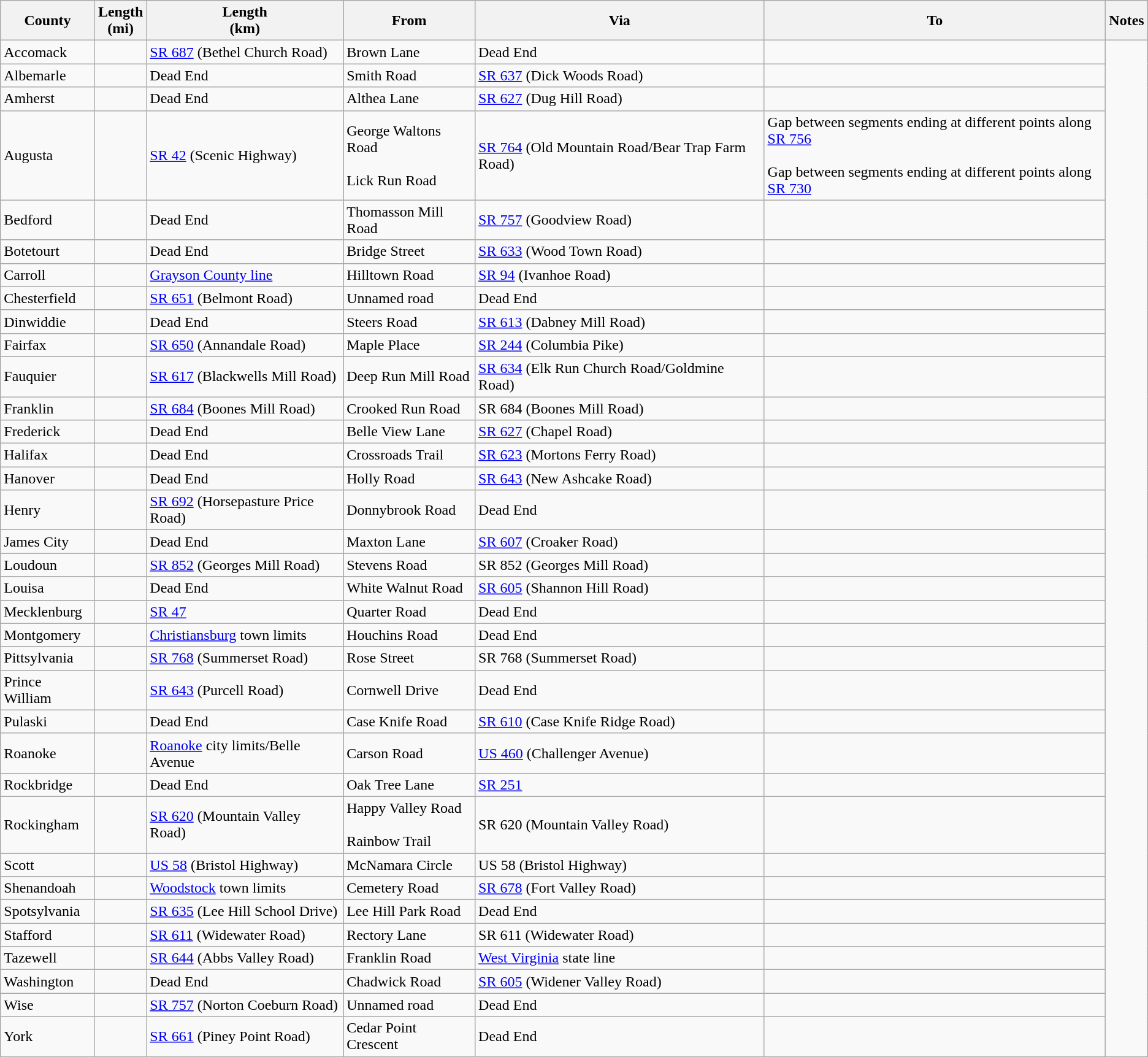<table class="wikitable sortable">
<tr>
<th>County</th>
<th>Length<br>(mi)</th>
<th>Length<br>(km)</th>
<th class="unsortable">From</th>
<th class="unsortable">Via</th>
<th class="unsortable">To</th>
<th class="unsortable">Notes</th>
</tr>
<tr>
<td id="Accomack">Accomack</td>
<td></td>
<td><a href='#'>SR 687</a> (Bethel Church Road)</td>
<td>Brown Lane</td>
<td>Dead End</td>
<td></td>
</tr>
<tr>
<td id="Albemarle">Albemarle</td>
<td></td>
<td>Dead End</td>
<td>Smith Road</td>
<td><a href='#'>SR 637</a> (Dick Woods Road)</td>
<td><br>
</td>
</tr>
<tr>
<td id="Amherst">Amherst</td>
<td></td>
<td>Dead End</td>
<td>Althea Lane</td>
<td><a href='#'>SR 627</a> (Dug Hill Road)</td>
<td><br>
</td>
</tr>
<tr>
<td id="Augusta">Augusta</td>
<td></td>
<td><a href='#'>SR 42</a> (Scenic Highway)</td>
<td>George Waltons Road<br><br>Lick Run Road</td>
<td><a href='#'>SR 764</a> (Old Mountain Road/Bear Trap Farm Road)</td>
<td>Gap between segments ending at different points along <a href='#'>SR 756</a><br><br>Gap between segments ending at different points along <a href='#'>SR 730</a><br></td>
</tr>
<tr>
<td id="Bedford">Bedford</td>
<td></td>
<td>Dead End</td>
<td>Thomasson Mill Road</td>
<td><a href='#'>SR 757</a> (Goodview Road)</td>
<td><br></td>
</tr>
<tr>
<td id="Botetourt">Botetourt</td>
<td></td>
<td>Dead End</td>
<td>Bridge Street</td>
<td><a href='#'>SR 633</a> (Wood Town Road)</td>
<td><br>



</td>
</tr>
<tr>
<td id="Carroll">Carroll</td>
<td></td>
<td><a href='#'>Grayson County line</a></td>
<td>Hilltown Road</td>
<td><a href='#'>SR 94</a> (Ivanhoe Road)</td>
<td><br>
</td>
</tr>
<tr>
<td id="Chesterfield">Chesterfield</td>
<td></td>
<td><a href='#'>SR 651</a> (Belmont Road)</td>
<td>Unnamed road</td>
<td>Dead End</td>
<td><br>



</td>
</tr>
<tr>
<td id="Dinwiddie">Dinwiddie</td>
<td></td>
<td>Dead End</td>
<td>Steers Road</td>
<td><a href='#'>SR 613</a> (Dabney Mill Road)</td>
<td><br></td>
</tr>
<tr>
<td id="Fairfax">Fairfax</td>
<td></td>
<td><a href='#'>SR 650</a> (Annandale Road)</td>
<td>Maple Place</td>
<td><a href='#'>SR 244</a> (Columbia Pike)</td>
<td></td>
</tr>
<tr>
<td id="Fauquier">Fauquier</td>
<td></td>
<td><a href='#'>SR 617</a> (Blackwells Mill Road)</td>
<td>Deep Run Mill Road</td>
<td><a href='#'>SR 634</a> (Elk Run Church Road/Goldmine Road)</td>
<td><br>
</td>
</tr>
<tr>
<td id="Franklin">Franklin</td>
<td></td>
<td><a href='#'>SR 684</a> (Boones Mill Road)</td>
<td>Crooked Run Road</td>
<td>SR 684 (Boones Mill Road)</td>
<td></td>
</tr>
<tr>
<td id="Frederick">Frederick</td>
<td></td>
<td>Dead End</td>
<td>Belle View Lane</td>
<td><a href='#'>SR 627</a> (Chapel Road)</td>
<td><br>




</td>
</tr>
<tr>
<td id="Halifax">Halifax</td>
<td></td>
<td>Dead End</td>
<td>Crossroads Trail</td>
<td><a href='#'>SR 623</a> (Mortons Ferry Road)</td>
<td></td>
</tr>
<tr>
<td id="Hanover">Hanover</td>
<td></td>
<td>Dead End</td>
<td>Holly Road</td>
<td><a href='#'>SR 643</a> (New Ashcake Road)</td>
<td><br></td>
</tr>
<tr>
<td id="Henry">Henry</td>
<td></td>
<td><a href='#'>SR 692</a> (Horsepasture Price Road)</td>
<td>Donnybrook Road</td>
<td>Dead End</td>
<td><br>
</td>
</tr>
<tr>
<td id="James City">James City</td>
<td></td>
<td>Dead End</td>
<td>Maxton Lane</td>
<td><a href='#'>SR 607</a> (Croaker Road)</td>
<td><br>



</td>
</tr>
<tr>
<td id="Loudoun">Loudoun</td>
<td></td>
<td><a href='#'>SR 852</a> (Georges Mill Road)</td>
<td>Stevens Road</td>
<td>SR 852 (Georges Mill Road)</td>
<td></td>
</tr>
<tr>
<td id="Louisa">Louisa</td>
<td></td>
<td>Dead End</td>
<td>White Walnut Road</td>
<td><a href='#'>SR 605</a> (Shannon Hill Road)</td>
<td><br>

</td>
</tr>
<tr>
<td id="Mecklenburg">Mecklenburg</td>
<td></td>
<td><a href='#'>SR 47</a></td>
<td>Quarter Road</td>
<td>Dead End</td>
<td><br></td>
</tr>
<tr>
<td id="Montgomery">Montgomery</td>
<td></td>
<td><a href='#'>Christiansburg</a> town limits</td>
<td>Houchins Road</td>
<td>Dead End</td>
<td><br>






</td>
</tr>
<tr>
<td id="Pittsylvania">Pittsylvania</td>
<td></td>
<td><a href='#'>SR 768</a> (Summerset Road)</td>
<td>Rose Street</td>
<td>SR 768 (Summerset Road)</td>
<td><br>

</td>
</tr>
<tr>
<td id="Prince William">Prince William</td>
<td></td>
<td><a href='#'>SR 643</a> (Purcell Road)</td>
<td>Cornwell Drive</td>
<td>Dead End</td>
<td></td>
</tr>
<tr>
<td id="Pulaski">Pulaski</td>
<td></td>
<td>Dead End</td>
<td>Case Knife Road</td>
<td><a href='#'>SR 610</a> (Case Knife Ridge Road)</td>
<td><br>
</td>
</tr>
<tr>
<td id="Roanoke">Roanoke</td>
<td></td>
<td><a href='#'>Roanoke</a> city limits/Belle Avenue</td>
<td>Carson Road</td>
<td><a href='#'>US 460</a> (Challenger Avenue)</td>
<td></td>
</tr>
<tr>
<td id="Rockbridge">Rockbridge</td>
<td></td>
<td>Dead End</td>
<td>Oak Tree Lane</td>
<td><a href='#'>SR 251</a></td>
<td></td>
</tr>
<tr>
<td id="Rockingham">Rockingham</td>
<td></td>
<td><a href='#'>SR 620</a> (Mountain Valley Road)</td>
<td>Happy Valley Road<br><br>Rainbow Trail</td>
<td>SR 620 (Mountain Valley Road)</td>
<td><br></td>
</tr>
<tr>
<td id="Scott">Scott</td>
<td></td>
<td><a href='#'>US 58</a> (Bristol Highway)</td>
<td>McNamara Circle</td>
<td>US 58 (Bristol Highway)</td>
<td></td>
</tr>
<tr>
<td id="Shenandoah">Shenandoah</td>
<td></td>
<td><a href='#'>Woodstock</a> town limits</td>
<td>Cemetery Road</td>
<td><a href='#'>SR 678</a> (Fort Valley Road)</td>
<td><br>
</td>
</tr>
<tr>
<td id="Spotsylvania">Spotsylvania</td>
<td></td>
<td><a href='#'>SR 635</a> (Lee Hill School Drive)</td>
<td>Lee Hill Park Road</td>
<td>Dead End</td>
<td></td>
</tr>
<tr>
<td id="Stafford">Stafford</td>
<td></td>
<td><a href='#'>SR 611</a> (Widewater Road)</td>
<td>Rectory Lane</td>
<td>SR 611 (Widewater Road)</td>
<td><br>
</td>
</tr>
<tr>
<td id="Tazewell">Tazewell</td>
<td></td>
<td><a href='#'>SR 644</a> (Abbs Valley Road)</td>
<td>Franklin Road</td>
<td><a href='#'>West Virginia</a> state line</td>
<td><br></td>
</tr>
<tr>
<td id="Washington">Washington</td>
<td></td>
<td>Dead End</td>
<td>Chadwick Road</td>
<td><a href='#'>SR 605</a> (Widener Valley Road)</td>
<td><br></td>
</tr>
<tr>
<td id="Wise">Wise</td>
<td></td>
<td><a href='#'>SR 757</a> (Norton Coeburn Road)</td>
<td>Unnamed road</td>
<td>Dead End</td>
<td><br></td>
</tr>
<tr>
<td id="York">York</td>
<td></td>
<td><a href='#'>SR 661</a> (Piney Point Road)</td>
<td>Cedar Point Crescent</td>
<td>Dead End</td>
<td></td>
</tr>
</table>
